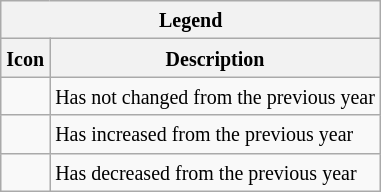<table class="wikitable">
<tr>
<th colspan="2"><small>Legend</small></th>
</tr>
<tr>
<th><small> Icon</small></th>
<th><small> Description</small></th>
</tr>
<tr>
<td></td>
<td><small>Has not changed from the previous year</small></td>
</tr>
<tr>
<td></td>
<td><small>Has increased from the previous year</small></td>
</tr>
<tr>
<td></td>
<td><small>Has decreased from the previous year</small></td>
</tr>
</table>
